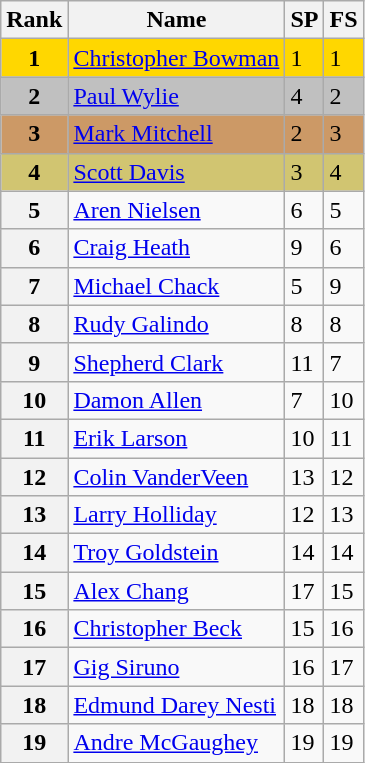<table class="wikitable">
<tr>
<th>Rank</th>
<th>Name</th>
<th>SP</th>
<th>FS</th>
</tr>
<tr bgcolor="gold">
<td align="center"><strong>1</strong></td>
<td><a href='#'>Christopher Bowman</a></td>
<td>1</td>
<td>1</td>
</tr>
<tr bgcolor="silver">
<td align="center"><strong>2</strong></td>
<td><a href='#'>Paul Wylie</a></td>
<td>4</td>
<td>2</td>
</tr>
<tr bgcolor="cc9966">
<td align="center"><strong>3</strong></td>
<td><a href='#'>Mark Mitchell</a></td>
<td>2</td>
<td>3</td>
</tr>
<tr bgcolor="#d1c571">
<td align="center"><strong>4</strong></td>
<td><a href='#'>Scott Davis</a></td>
<td>3</td>
<td>4</td>
</tr>
<tr>
<th>5</th>
<td><a href='#'>Aren Nielsen</a></td>
<td>6</td>
<td>5</td>
</tr>
<tr>
<th>6</th>
<td><a href='#'>Craig Heath</a></td>
<td>9</td>
<td>6</td>
</tr>
<tr>
<th>7</th>
<td><a href='#'>Michael Chack</a></td>
<td>5</td>
<td>9</td>
</tr>
<tr>
<th>8</th>
<td><a href='#'>Rudy Galindo</a></td>
<td>8</td>
<td>8</td>
</tr>
<tr>
<th>9</th>
<td><a href='#'>Shepherd Clark</a></td>
<td>11</td>
<td>7</td>
</tr>
<tr>
<th>10</th>
<td><a href='#'>Damon Allen</a></td>
<td>7</td>
<td>10</td>
</tr>
<tr>
<th>11</th>
<td><a href='#'>Erik Larson</a></td>
<td>10</td>
<td>11</td>
</tr>
<tr>
<th>12</th>
<td><a href='#'>Colin VanderVeen</a></td>
<td>13</td>
<td>12</td>
</tr>
<tr>
<th>13</th>
<td><a href='#'>Larry Holliday</a></td>
<td>12</td>
<td>13</td>
</tr>
<tr>
<th>14</th>
<td><a href='#'>Troy Goldstein</a></td>
<td>14</td>
<td>14</td>
</tr>
<tr>
<th>15</th>
<td><a href='#'>Alex Chang</a></td>
<td>17</td>
<td>15</td>
</tr>
<tr>
<th>16</th>
<td><a href='#'>Christopher Beck</a></td>
<td>15</td>
<td>16</td>
</tr>
<tr>
<th>17</th>
<td><a href='#'>Gig Siruno</a></td>
<td>16</td>
<td>17</td>
</tr>
<tr>
<th>18</th>
<td><a href='#'>Edmund Darey Nesti</a></td>
<td>18</td>
<td>18</td>
</tr>
<tr>
<th>19</th>
<td><a href='#'>Andre McGaughey</a></td>
<td>19</td>
<td>19</td>
</tr>
</table>
